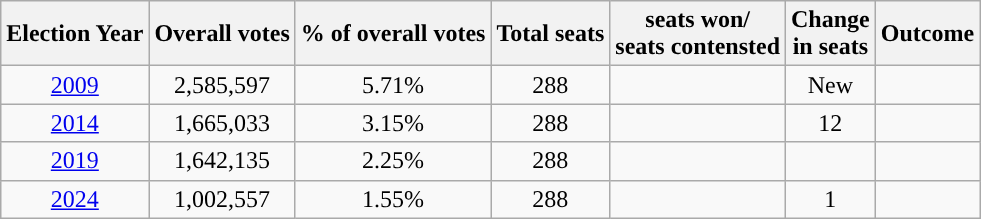<table class="wikitable sortable" style="text-align:center;">
<tr>
<th Style="background-color:">Election Year</th>
<th Style="background-color:">Overall votes</th>
<th Style="background-color:">% of overall votes</th>
<th Style="background-color:">Total seats</th>
<th Style="background-color:">seats won/<br>seats contensted</th>
<th Style="background-color:">Change<br>in seats</th>
<th Style="background-color:">Outcome</th>
</tr>
<tr>
<td><a href='#'>2009</a></td>
<td>2,585,597</td>
<td>5.71%</td>
<td>288</td>
<td></td>
<td>New</td>
<td></td>
</tr>
<tr>
<td><a href='#'>2014</a></td>
<td>1,665,033</td>
<td>3.15%</td>
<td>288</td>
<td></td>
<td>12</td>
<td></td>
</tr>
<tr>
<td><a href='#'>2019</a></td>
<td>1,642,135</td>
<td>2.25%</td>
<td>288</td>
<td></td>
<td></td>
<td></td>
</tr>
<tr>
<td><a href='#'>2024</a></td>
<td>1,002,557</td>
<td>1.55%</td>
<td>288</td>
<td></td>
<td> 1</td>
<td></td>
</tr>
</table>
